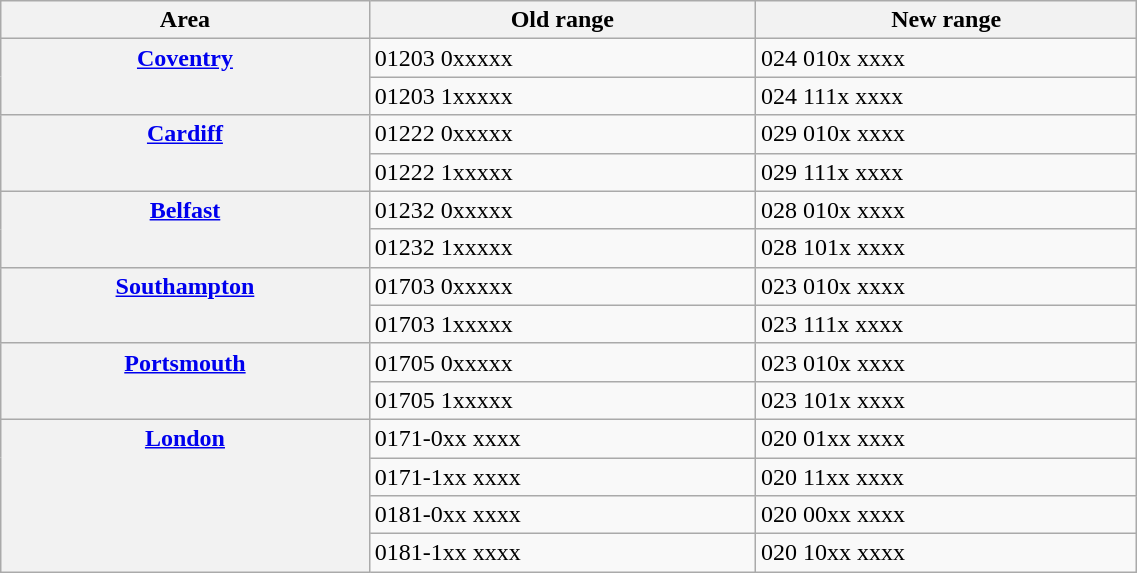<table class="wikitable" style="width: 60%;">
<tr>
<th scope="col">Area</th>
<th scope="col">Old range</th>
<th scope="col">New range</th>
</tr>
<tr>
<th rowspan="2" scope="row" style="vertical-align: top;"><a href='#'>Coventry</a></th>
<td>01203 0xxxxx</td>
<td>024 010x xxxx</td>
</tr>
<tr>
<td>01203 1xxxxx</td>
<td>024 111x xxxx</td>
</tr>
<tr>
<th rowspan="2" scope="row" style="vertical-align: top;"><a href='#'>Cardiff</a></th>
<td>01222 0xxxxx</td>
<td>029 010x xxxx</td>
</tr>
<tr>
<td>01222 1xxxxx</td>
<td>029 111x xxxx</td>
</tr>
<tr>
<th rowspan="2" scope="row" style="vertical-align: top;"><a href='#'>Belfast</a></th>
<td>01232 0xxxxx</td>
<td>028 010x xxxx</td>
</tr>
<tr>
<td>01232 1xxxxx</td>
<td>028 101x xxxx</td>
</tr>
<tr>
<th rowspan="2" scope="row" style="vertical-align: top;"><a href='#'>Southampton</a></th>
<td>01703 0xxxxx</td>
<td>023 010x xxxx</td>
</tr>
<tr>
<td>01703 1xxxxx</td>
<td>023 111x xxxx</td>
</tr>
<tr>
<th rowspan="2" scope="row" style="vertical-align: top;"><a href='#'>Portsmouth</a></th>
<td>01705 0xxxxx</td>
<td>023 010x xxxx</td>
</tr>
<tr>
<td>01705 1xxxxx</td>
<td>023 101x xxxx</td>
</tr>
<tr>
<th rowspan="4" scope="row" style="vertical-align: top;"><a href='#'>London</a></th>
<td>0171-0xx xxxx</td>
<td>020 01xx xxxx</td>
</tr>
<tr>
<td>0171-1xx xxxx</td>
<td>020 11xx xxxx</td>
</tr>
<tr>
<td>0181-0xx xxxx</td>
<td>020 00xx xxxx</td>
</tr>
<tr>
<td>0181-1xx xxxx</td>
<td>020 10xx xxxx</td>
</tr>
</table>
